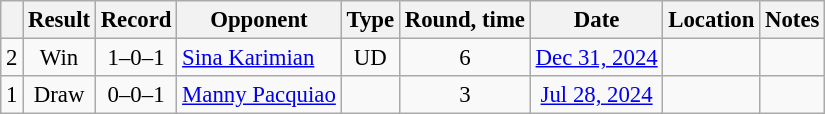<table class="wikitable" style="text-align:center; font-size:95%">
<tr>
<th></th>
<th>Result</th>
<th>Record</th>
<th>Opponent</th>
<th>Type</th>
<th>Round, time</th>
<th>Date</th>
<th>Location</th>
<th>Notes</th>
</tr>
<tr>
<td>2</td>
<td>Win</td>
<td>1–0–1</td>
<td style="text-align:left;"><a href='#'>Sina Karimian</a></td>
<td>UD</td>
<td>6</td>
<td><a href='#'>Dec 31, 2024</a></td>
<td style="text-align:left;"></td>
<td style="text-align:left;"></td>
</tr>
<tr>
<td>1</td>
<td>Draw</td>
<td>0–0–1</td>
<td style="text-align:left;"><a href='#'>Manny Pacquiao</a></td>
<td></td>
<td>3</td>
<td><a href='#'>Jul 28, 2024</a></td>
<td style="text-align:left;"></td>
<td style="text-align:left;"></td>
</tr>
</table>
